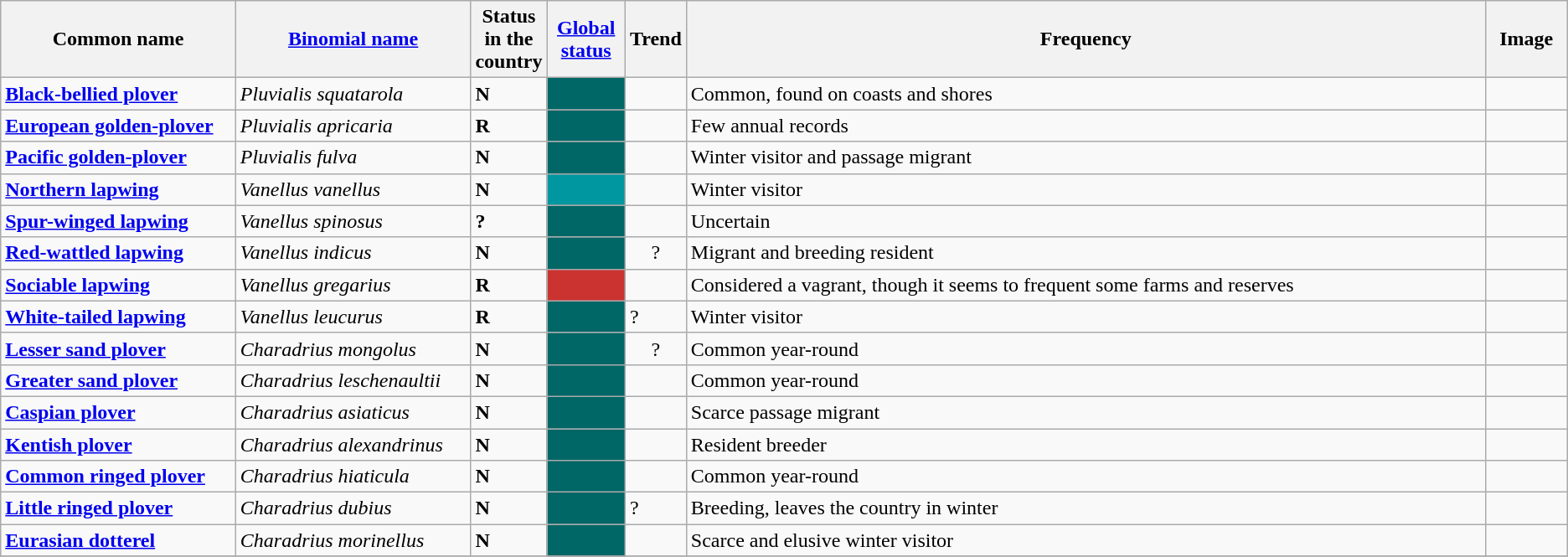<table class="wikitable sortable">
<tr>
<th width="15%">Common name</th>
<th width="15%"><a href='#'>Binomial name</a></th>
<th width="1%">Status in the country</th>
<th width="5%"><a href='#'>Global status</a></th>
<th width="1%">Trend</th>
<th class="unsortable">Frequency</th>
<th class="unsortable">Image</th>
</tr>
<tr>
<td><strong><a href='#'>Black-bellied plover</a></strong></td>
<td><em>Pluvialis squatarola</em></td>
<td><strong>N</strong></td>
<td align=center style="background: #006666"></td>
<td align=center></td>
<td>Common, found on coasts and shores</td>
<td></td>
</tr>
<tr>
<td><strong><a href='#'>European golden-plover</a></strong></td>
<td><em>Pluvialis apricaria</em></td>
<td><strong>R</strong></td>
<td align=center style="background: #006666"></td>
<td align=center></td>
<td>Few annual records</td>
<td></td>
</tr>
<tr>
<td><strong><a href='#'>Pacific golden-plover</a></strong></td>
<td><em>Pluvialis fulva</em></td>
<td><strong>N</strong></td>
<td align=center style="background: #006666"></td>
<td align=center></td>
<td>Winter visitor and passage migrant</td>
<td></td>
</tr>
<tr>
<td><strong><a href='#'>Northern lapwing</a></strong></td>
<td><em>Vanellus vanellus</em></td>
<td><strong>N</strong></td>
<td align=center style="background: #0097a0"></td>
<td align=center></td>
<td>Winter visitor</td>
<td></td>
</tr>
<tr>
<td><strong><a href='#'>Spur-winged lapwing</a></strong></td>
<td><em>Vanellus spinosus</em></td>
<td><strong>?</strong></td>
<td align=center style="background: #006666"></td>
<td></td>
<td>Uncertain</td>
<td></td>
</tr>
<tr>
<td><strong><a href='#'>Red-wattled lapwing</a></strong></td>
<td><em>Vanellus indicus</em></td>
<td><strong>N</strong></td>
<td align=center style="background: #006666"></td>
<td align=center>?</td>
<td>Migrant and breeding resident</td>
<td></td>
</tr>
<tr>
<td><strong><a href='#'>Sociable lapwing</a></strong></td>
<td><em>Vanellus gregarius</em></td>
<td><strong>R</strong></td>
<td align=center style="background: #cb3331"></td>
<td align=center></td>
<td>Considered a vagrant, though it seems to frequent some farms and reserves</td>
<td></td>
</tr>
<tr>
<td><strong><a href='#'>White-tailed lapwing</a></strong></td>
<td><em>Vanellus leucurus</em></td>
<td><strong>R</strong></td>
<td align=center style="background: #006666"></td>
<td>?</td>
<td>Winter visitor</td>
<td></td>
</tr>
<tr>
<td><strong><a href='#'>Lesser sand plover</a></strong></td>
<td><em>Charadrius mongolus</em></td>
<td><strong>N</strong></td>
<td align=center style="background: #006666"></td>
<td align=center>?</td>
<td>Common year-round</td>
<td></td>
</tr>
<tr>
<td><strong><a href='#'>Greater sand plover</a></strong></td>
<td><em>Charadrius leschenaultii</em></td>
<td><strong>N</strong></td>
<td align=center style="background: #006666"></td>
<td align=center></td>
<td>Common year-round</td>
<td></td>
</tr>
<tr>
<td><strong><a href='#'>Caspian plover</a></strong></td>
<td><em>Charadrius asiaticus</em></td>
<td><strong>N</strong></td>
<td align=center style="background: #006666"></td>
<td align=center></td>
<td>Scarce passage migrant</td>
<td></td>
</tr>
<tr>
<td><strong><a href='#'>Kentish plover</a></strong></td>
<td><em>Charadrius alexandrinus</em></td>
<td><strong>N</strong></td>
<td align=center style="background: #006666"></td>
<td align=center></td>
<td>Resident breeder</td>
<td></td>
</tr>
<tr>
<td><strong><a href='#'>Common ringed plover</a></strong></td>
<td><em>Charadrius hiaticula</em></td>
<td><strong>N</strong></td>
<td align=center style="background: #006666"></td>
<td align=center></td>
<td>Common year-round</td>
<td></td>
</tr>
<tr>
<td><strong><a href='#'>Little ringed plover</a></strong></td>
<td><em>Charadrius dubius</em></td>
<td><strong>N</strong></td>
<td align=center style="background: #006666"></td>
<td>?</td>
<td>Breeding, leaves the country in winter</td>
<td></td>
</tr>
<tr>
<td><strong><a href='#'>Eurasian dotterel</a></strong></td>
<td><em>Charadrius morinellus</em></td>
<td><strong>N</strong></td>
<td align=center style="background: #006666"></td>
<td align=center></td>
<td>Scarce and elusive winter visitor</td>
<td></td>
</tr>
<tr>
</tr>
</table>
